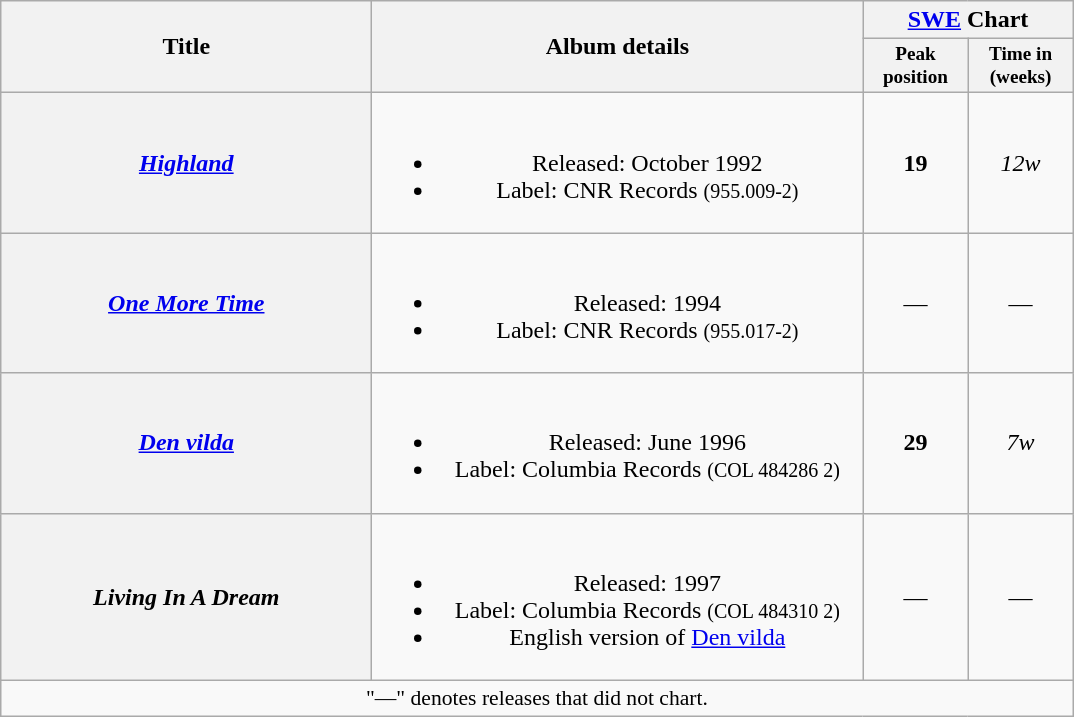<table class="wikitable plainrowheaders" style="text-align:center;" border="1">
<tr>
<th scope="col" rowspan="2" style="width:15em;">Title</th>
<th scope="col" rowspan="2" style="width:20em;">Album details</th>
<th scope="col" colspan="2"><a href='#'>SWE</a> Chart</th>
</tr>
<tr>
<th scope="col" style="width:5em;font-size:80%;">Peak position</th>
<th scope="col" style="width:5em;font-size:80%;">Time in<br>(weeks)</th>
</tr>
<tr>
<th scope="row"><em><a href='#'>Highland</a></em></th>
<td><br><ul><li>Released: October 1992</li><li>Label: CNR Records <small>(955.009-2)</small></li></ul></td>
<td><strong>19</strong></td>
<td><em>12w</em></td>
</tr>
<tr>
<th scope="row"><em><a href='#'>One More Time</a></em></th>
<td><br><ul><li>Released: 1994</li><li>Label: CNR Records <small>(955.017-2)</small></li></ul></td>
<td>—</td>
<td>—</td>
</tr>
<tr>
<th scope="row"><em><a href='#'>Den vilda</a></em></th>
<td><br><ul><li>Released: June 1996</li><li>Label: Columbia Records <small>(COL 484286 2)</small></li></ul></td>
<td><strong>29</strong></td>
<td><em>7w</em></td>
</tr>
<tr>
<th scope="row"><em>Living In A Dream</em></th>
<td><br><ul><li>Released: 1997</li><li>Label: Columbia Records <small>(COL 484310 2)</small></li><li>English version of <a href='#'>Den vilda</a></li></ul></td>
<td>—</td>
<td>—</td>
</tr>
<tr>
<td colspan="5" style="font-size:90%">"—" denotes releases that did not chart.</td>
</tr>
</table>
